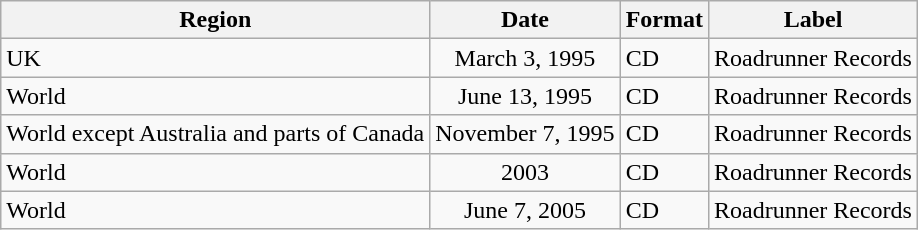<table class="wikitable">
<tr>
<th>Region</th>
<th>Date</th>
<th>Format</th>
<th>Label</th>
</tr>
<tr>
<td>UK</td>
<td style="text-align:center;">March 3, 1995</td>
<td>CD</td>
<td>Roadrunner Records</td>
</tr>
<tr>
<td>World</td>
<td style="text-align:center;">June 13, 1995</td>
<td>CD</td>
<td>Roadrunner Records</td>
</tr>
<tr>
<td>World except Australia and parts of Canada</td>
<td style="text-align:center;">November 7, 1995</td>
<td>CD</td>
<td>Roadrunner Records</td>
</tr>
<tr>
<td>World</td>
<td style="text-align:center;">2003</td>
<td>CD</td>
<td>Roadrunner Records</td>
</tr>
<tr>
<td>World</td>
<td style="text-align:center;">June 7, 2005</td>
<td>CD</td>
<td>Roadrunner Records</td>
</tr>
</table>
